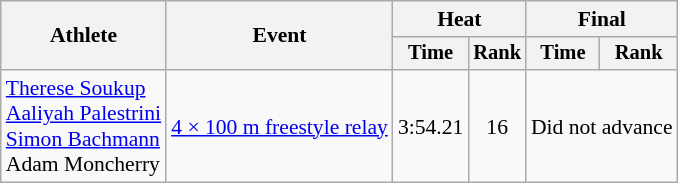<table class=wikitable style=font-size:90%>
<tr>
<th rowspan=2>Athlete</th>
<th rowspan=2>Event</th>
<th colspan=2>Heat</th>
<th colspan=2>Final</th>
</tr>
<tr style=font-size:95%>
<th>Time</th>
<th>Rank</th>
<th>Time</th>
<th>Rank</th>
</tr>
<tr align=center>
<td align=left><a href='#'>Therese Soukup</a><br><a href='#'>Aaliyah Palestrini</a><br><a href='#'>Simon Bachmann</a><br>Adam Moncherry</td>
<td align=left><a href='#'>4 × 100 m freestyle relay</a></td>
<td>3:54.21</td>
<td>16</td>
<td colspan=2>Did not advance</td>
</tr>
</table>
